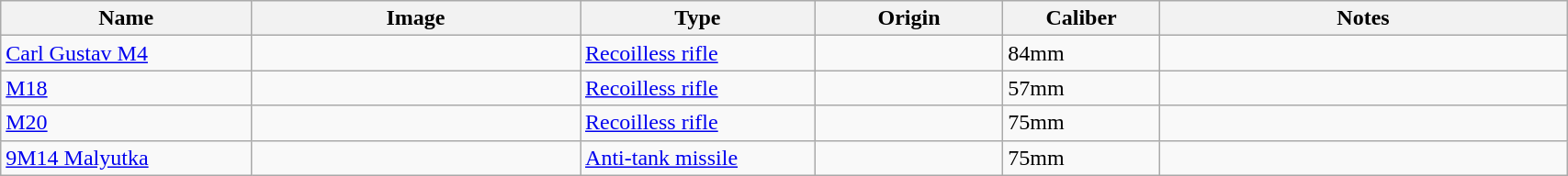<table class="wikitable" style="width:90%;">
<tr>
<th width=16%>Name</th>
<th width=21%>Image</th>
<th width=15%>Type</th>
<th width=12%>Origin</th>
<th width=10%>Caliber</th>
<th width=26%>Notes</th>
</tr>
<tr>
<td><a href='#'>Carl Gustav M4</a></td>
<td></td>
<td><a href='#'>Recoilless rifle</a></td>
<td></td>
<td>84mm</td>
<td></td>
</tr>
<tr>
<td><a href='#'>M18</a></td>
<td></td>
<td><a href='#'>Recoilless rifle</a></td>
<td></td>
<td>57mm</td>
<td></td>
</tr>
<tr>
<td><a href='#'>M20</a></td>
<td></td>
<td><a href='#'>Recoilless rifle</a></td>
<td></td>
<td>75mm</td>
<td></td>
</tr>
<tr>
<td><a href='#'>9M14 Malyutka</a></td>
<td></td>
<td><a href='#'>Anti-tank missile</a></td>
<td></td>
<td>75mm</td>
<td></td>
</tr>
</table>
